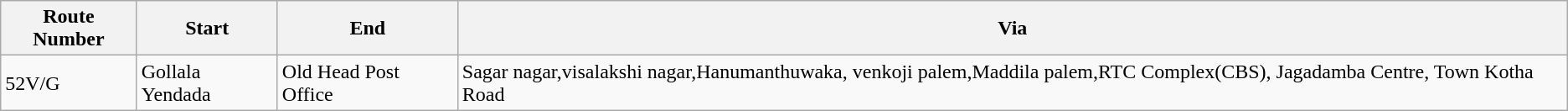<table class="sortable wikitable">
<tr>
<th>Route Number</th>
<th>Start</th>
<th>End</th>
<th>Via</th>
</tr>
<tr>
<td>52V/G</td>
<td>Gollala Yendada</td>
<td>Old Head Post Office</td>
<td>Sagar nagar,visalakshi nagar,Hanumanthuwaka, venkoji palem,Maddila palem,RTC Complex(CBS), Jagadamba Centre, Town Kotha Road</td>
</tr>
</table>
